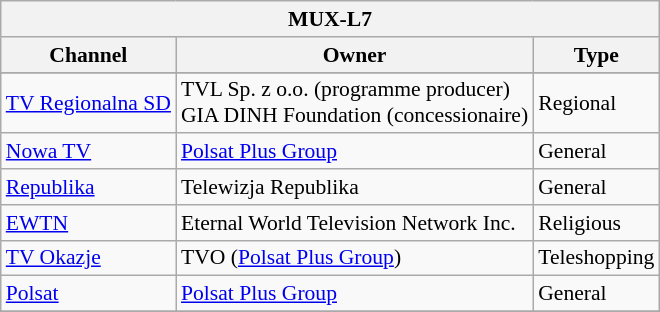<table class="wikitable" style="font-size: 90%">
<tr>
<th colspan=12>MUX-L7</th>
</tr>
<tr>
<th>Channel</th>
<th>Owner</th>
<th>Type</th>
</tr>
<tr>
</tr>
<tr>
<td><a href='#'>TV Regionalna SD</a></td>
<td>TVL Sp. z o.o. (programme producer)<br>GIA DINH Foundation (concessionaire)</td>
<td>Regional</td>
</tr>
<tr>
<td><a href='#'>Nowa TV</a></td>
<td><a href='#'>Polsat Plus Group</a></td>
<td>General</td>
</tr>
<tr>
<td><a href='#'>Republika</a></td>
<td>Telewizja Republika</td>
<td>General</td>
</tr>
<tr>
<td><a href='#'>EWTN</a></td>
<td>Eternal World Television Network Inc.</td>
<td>Religious</td>
</tr>
<tr>
<td><a href='#'>TV Okazje</a></td>
<td>TVO (<a href='#'>Polsat Plus Group</a>)</td>
<td>Teleshopping</td>
</tr>
<tr>
<td><a href='#'>Polsat</a></td>
<td><a href='#'>Polsat Plus Group</a></td>
<td>General</td>
</tr>
<tr>
</tr>
</table>
